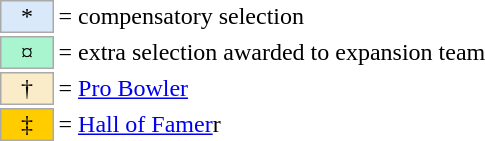<table border=0 cellspacing="0" cellpadding="8">
<tr>
<td><br><table style="margin: 0.75em 0 0 0.5em;">
<tr>
<td style="background:#d9e9f9; border:1px solid #aaa; width:2em; text-align:center;">*</td>
<td>= compensatory selection</td>
</tr>
<tr>
<td style="background:#a9f5d0; border:1px solid #aaa; width:2em; text-align:center;">¤</td>
<td>= extra selection awarded to expansion team</td>
</tr>
<tr>
<td style="background:#faecc8; border:1px solid #aaa; width:2em; text-align:center;">†</td>
<td>= <a href='#'>Pro Bowler</a></td>
</tr>
<tr>
<td style="background:#fc0; border:1px solid #aaa; width:2em; text-align:center;">‡</td>
<td>= <a href='#'>Hall of Famer</a>r</td>
</tr>
</table>
</td>
<td cellspacing="2"><br></td>
</tr>
</table>
